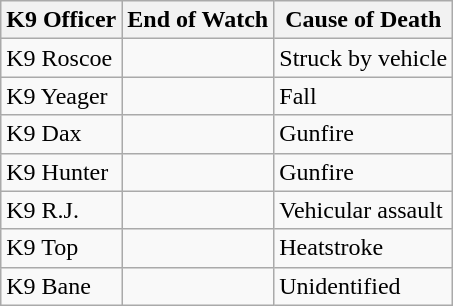<table class="wikitable sortable">
<tr>
<th>K9 Officer</th>
<th>End of Watch</th>
<th>Cause of Death</th>
</tr>
<tr>
<td>K9 Roscoe</td>
<td></td>
<td>Struck by vehicle</td>
</tr>
<tr>
<td>K9 Yeager</td>
<td></td>
<td>Fall</td>
</tr>
<tr>
<td>K9 Dax</td>
<td></td>
<td>Gunfire</td>
</tr>
<tr>
<td>K9 Hunter</td>
<td></td>
<td>Gunfire</td>
</tr>
<tr>
<td>K9 R.J.</td>
<td></td>
<td>Vehicular assault</td>
</tr>
<tr>
<td>K9 Top</td>
<td></td>
<td>Heatstroke</td>
</tr>
<tr>
<td>K9 Bane</td>
<td></td>
<td>Unidentified</td>
</tr>
</table>
